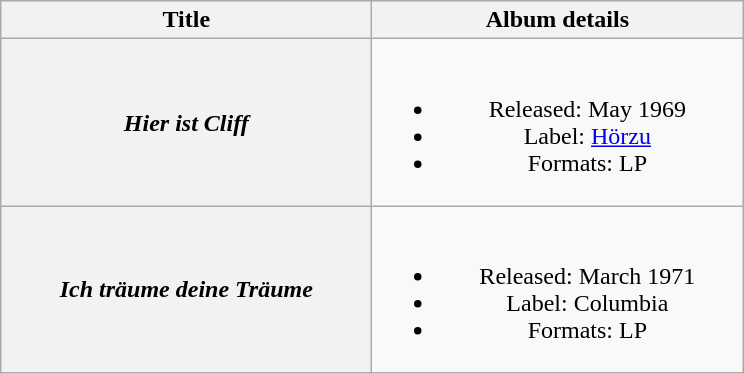<table class="wikitable plainrowheaders" style="text-align:center;">
<tr>
<th scope="col" style="width:15em;">Title</th>
<th scope="col" style="width:15em;">Album details</th>
</tr>
<tr>
<th scope="row"><em>Hier ist Cliff</em></th>
<td><br><ul><li>Released: May 1969</li><li>Label: <a href='#'>Hörzu</a></li><li>Formats: LP</li></ul></td>
</tr>
<tr>
<th scope="row"><em>Ich träume deine Träume</em></th>
<td><br><ul><li>Released: March 1971</li><li>Label: Columbia</li><li>Formats: LP</li></ul></td>
</tr>
</table>
